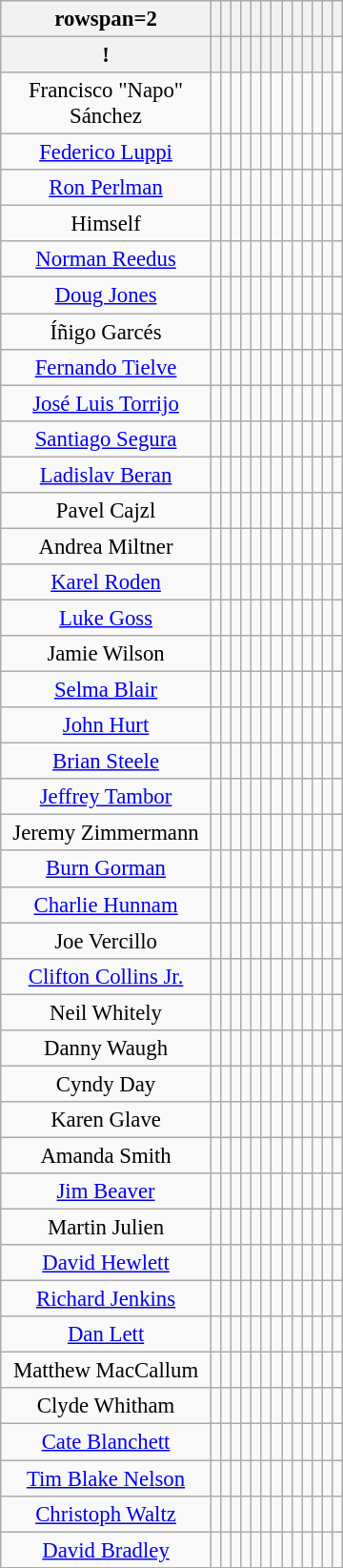<table class="wikitable" style="text-align:center;font-size:95%;vertical-align:bottom;">
<tr>
<th>rowspan=2 </th>
<th></th>
<th></th>
<th></th>
<th></th>
<th></th>
<th></th>
<th></th>
<th></th>
<th></th>
<th></th>
<th></th>
<th></th>
<th></th>
</tr>
<tr>
<th>! </th>
<th></th>
<th></th>
<th></th>
<th></th>
<th></th>
<th></th>
<th></th>
<th></th>
<th></th>
<th></th>
<th></th>
<th></th>
</tr>
<tr>
<td width="140">Francisco "Napo" Sánchez</td>
<td></td>
<td></td>
<td></td>
<td></td>
<td></td>
<td></td>
<td></td>
<td></td>
<td></td>
<td></td>
<td></td>
<td></td>
<td></td>
</tr>
<tr>
<td width="140"><a href='#'>Federico Luppi</a></td>
<td></td>
<td></td>
<td></td>
<td></td>
<td></td>
<td></td>
<td></td>
<td></td>
<td></td>
<td></td>
<td></td>
<td></td>
<td></td>
</tr>
<tr>
<td width="140"><a href='#'>Ron Perlman</a></td>
<td></td>
<td></td>
<td></td>
<td></td>
<td></td>
<td></td>
<td></td>
<td></td>
<td></td>
<td></td>
<td></td>
<td></td>
<td></td>
</tr>
<tr>
<td width="140">Himself</td>
<td></td>
<td></td>
<td></td>
<td></td>
<td></td>
<td></td>
<td></td>
<td></td>
<td></td>
<td></td>
<td></td>
<td></td>
<td></td>
</tr>
<tr>
<td width="140"><a href='#'>Norman Reedus</a></td>
<td></td>
<td></td>
<td></td>
<td></td>
<td></td>
<td></td>
<td></td>
<td></td>
<td></td>
<td></td>
<td></td>
<td></td>
<td></td>
</tr>
<tr>
<td width="140"><a href='#'>Doug Jones</a></td>
<td></td>
<td></td>
<td></td>
<td></td>
<td></td>
<td></td>
<td></td>
<td></td>
<td></td>
<td></td>
<td></td>
<td></td>
<td></td>
</tr>
<tr>
<td width="140">Íñigo Garcés</td>
<td></td>
<td></td>
<td></td>
<td></td>
<td></td>
<td></td>
<td></td>
<td></td>
<td></td>
<td></td>
<td></td>
<td></td>
<td></td>
</tr>
<tr>
<td width="140"><a href='#'>Fernando Tielve</a></td>
<td></td>
<td></td>
<td></td>
<td></td>
<td></td>
<td></td>
<td></td>
<td></td>
<td></td>
<td></td>
<td></td>
<td></td>
<td></td>
</tr>
<tr>
<td width="140"><a href='#'>José Luis Torrijo</a></td>
<td></td>
<td></td>
<td></td>
<td></td>
<td></td>
<td></td>
<td></td>
<td></td>
<td></td>
<td></td>
<td></td>
<td></td>
<td></td>
</tr>
<tr>
<td width="140"><a href='#'>Santiago Segura</a></td>
<td></td>
<td></td>
<td></td>
<td></td>
<td></td>
<td></td>
<td></td>
<td></td>
<td></td>
<td></td>
<td></td>
<td></td>
<td></td>
</tr>
<tr>
<td width="140"><a href='#'>Ladislav Beran</a></td>
<td></td>
<td></td>
<td></td>
<td></td>
<td></td>
<td></td>
<td></td>
<td></td>
<td></td>
<td></td>
<td></td>
<td></td>
<td></td>
</tr>
<tr>
<td width="140">Pavel Cajzl</td>
<td></td>
<td></td>
<td></td>
<td></td>
<td></td>
<td></td>
<td></td>
<td></td>
<td></td>
<td></td>
<td></td>
<td></td>
<td></td>
</tr>
<tr>
<td width="140">Andrea Miltner</td>
<td></td>
<td></td>
<td></td>
<td></td>
<td></td>
<td></td>
<td></td>
<td></td>
<td></td>
<td></td>
<td></td>
<td></td>
<td></td>
</tr>
<tr>
<td width="140"><a href='#'>Karel Roden</a></td>
<td></td>
<td></td>
<td></td>
<td></td>
<td></td>
<td></td>
<td></td>
<td></td>
<td></td>
<td></td>
<td></td>
<td></td>
<td></td>
</tr>
<tr>
<td width="140"><a href='#'>Luke Goss</a></td>
<td></td>
<td></td>
<td></td>
<td></td>
<td></td>
<td></td>
<td></td>
<td></td>
<td></td>
<td></td>
<td></td>
<td></td>
<td></td>
</tr>
<tr>
<td width="140">Jamie Wilson</td>
<td></td>
<td></td>
<td></td>
<td></td>
<td></td>
<td></td>
<td></td>
<td></td>
<td></td>
<td></td>
<td></td>
<td></td>
<td></td>
</tr>
<tr>
<td width="140"><a href='#'>Selma Blair</a></td>
<td></td>
<td></td>
<td></td>
<td></td>
<td></td>
<td></td>
<td></td>
<td></td>
<td></td>
<td></td>
<td></td>
<td></td>
<td></td>
</tr>
<tr>
<td width="140"><a href='#'>John Hurt</a></td>
<td></td>
<td></td>
<td></td>
<td></td>
<td></td>
<td></td>
<td></td>
<td></td>
<td></td>
<td></td>
<td></td>
<td></td>
<td></td>
</tr>
<tr>
<td width="140"><a href='#'>Brian Steele</a></td>
<td></td>
<td></td>
<td></td>
<td></td>
<td></td>
<td></td>
<td></td>
<td></td>
<td></td>
<td></td>
<td></td>
<td></td>
<td></td>
</tr>
<tr>
<td width="140"><a href='#'>Jeffrey Tambor</a></td>
<td></td>
<td></td>
<td></td>
<td></td>
<td></td>
<td></td>
<td></td>
<td></td>
<td></td>
<td></td>
<td></td>
<td></td>
<td></td>
</tr>
<tr>
<td width="140">Jeremy Zimmermann</td>
<td></td>
<td></td>
<td></td>
<td></td>
<td></td>
<td></td>
<td></td>
<td></td>
<td></td>
<td></td>
<td></td>
<td></td>
<td></td>
</tr>
<tr>
<td width="140"><a href='#'>Burn Gorman</a></td>
<td></td>
<td></td>
<td></td>
<td></td>
<td></td>
<td></td>
<td></td>
<td></td>
<td></td>
<td></td>
<td></td>
<td></td>
<td></td>
</tr>
<tr>
<td width="140"><a href='#'>Charlie Hunnam</a></td>
<td></td>
<td></td>
<td></td>
<td></td>
<td></td>
<td></td>
<td></td>
<td></td>
<td></td>
<td></td>
<td></td>
<td></td>
<td></td>
</tr>
<tr>
<td width="140">Joe Vercillo</td>
<td></td>
<td></td>
<td></td>
<td></td>
<td></td>
<td></td>
<td></td>
<td></td>
<td></td>
<td></td>
<td></td>
<td></td>
<td></td>
</tr>
<tr>
<td width="140"><a href='#'>Clifton Collins Jr.</a></td>
<td></td>
<td></td>
<td></td>
<td></td>
<td></td>
<td></td>
<td></td>
<td></td>
<td></td>
<td></td>
<td></td>
<td></td>
<td></td>
</tr>
<tr>
<td width="140">Neil Whitely</td>
<td></td>
<td></td>
<td></td>
<td></td>
<td></td>
<td></td>
<td></td>
<td></td>
<td></td>
<td></td>
<td></td>
<td></td>
<td></td>
</tr>
<tr>
<td width="140">Danny Waugh</td>
<td></td>
<td></td>
<td></td>
<td></td>
<td></td>
<td></td>
<td></td>
<td></td>
<td></td>
<td></td>
<td></td>
<td></td>
<td></td>
</tr>
<tr>
<td width="140">Cyndy Day</td>
<td></td>
<td></td>
<td></td>
<td></td>
<td></td>
<td></td>
<td></td>
<td></td>
<td></td>
<td></td>
<td></td>
<td></td>
<td></td>
</tr>
<tr>
<td width="140">Karen Glave</td>
<td></td>
<td></td>
<td></td>
<td></td>
<td></td>
<td></td>
<td></td>
<td></td>
<td></td>
<td></td>
<td></td>
<td></td>
<td></td>
</tr>
<tr>
<td width="140">Amanda Smith</td>
<td></td>
<td></td>
<td></td>
<td></td>
<td></td>
<td></td>
<td></td>
<td></td>
<td></td>
<td></td>
<td></td>
<td></td>
<td></td>
</tr>
<tr>
<td width="140"><a href='#'>Jim Beaver</a></td>
<td></td>
<td></td>
<td></td>
<td></td>
<td></td>
<td></td>
<td></td>
<td></td>
<td></td>
<td></td>
<td></td>
<td></td>
<td></td>
</tr>
<tr>
<td width="140">Martin Julien</td>
<td></td>
<td></td>
<td></td>
<td></td>
<td></td>
<td></td>
<td></td>
<td></td>
<td></td>
<td></td>
<td></td>
<td></td>
<td></td>
</tr>
<tr>
<td width="140"><a href='#'>David Hewlett</a></td>
<td></td>
<td></td>
<td></td>
<td></td>
<td></td>
<td></td>
<td></td>
<td></td>
<td></td>
<td></td>
<td></td>
<td></td>
<td></td>
</tr>
<tr>
<td width="140"><a href='#'>Richard Jenkins</a></td>
<td></td>
<td></td>
<td></td>
<td></td>
<td></td>
<td></td>
<td></td>
<td></td>
<td></td>
<td></td>
<td></td>
<td></td>
<td></td>
</tr>
<tr>
<td width="140"><a href='#'>Dan Lett</a></td>
<td></td>
<td></td>
<td></td>
<td></td>
<td></td>
<td></td>
<td></td>
<td></td>
<td></td>
<td></td>
<td></td>
<td></td>
<td></td>
</tr>
<tr>
<td width="140">Matthew MacCallum</td>
<td></td>
<td></td>
<td></td>
<td></td>
<td></td>
<td></td>
<td></td>
<td></td>
<td></td>
<td></td>
<td></td>
<td></td>
<td></td>
</tr>
<tr>
<td width="140">Clyde Whitham</td>
<td></td>
<td></td>
<td></td>
<td></td>
<td></td>
<td></td>
<td></td>
<td></td>
<td></td>
<td></td>
<td></td>
<td></td>
<td></td>
</tr>
<tr>
<td width="140"><a href='#'>Cate Blanchett</a></td>
<td></td>
<td></td>
<td></td>
<td></td>
<td></td>
<td></td>
<td></td>
<td></td>
<td></td>
<td></td>
<td></td>
<td></td>
<td></td>
</tr>
<tr>
<td width="140"><a href='#'>Tim Blake Nelson</a></td>
<td></td>
<td></td>
<td></td>
<td></td>
<td></td>
<td></td>
<td></td>
<td></td>
<td></td>
<td></td>
<td></td>
<td></td>
<td></td>
</tr>
<tr>
<td width="140"><a href='#'>Christoph Waltz</a></td>
<td></td>
<td></td>
<td></td>
<td></td>
<td></td>
<td></td>
<td></td>
<td></td>
<td></td>
<td></td>
<td></td>
<td></td>
<td></td>
</tr>
<tr>
<td width="140"><a href='#'>David Bradley</a></td>
<td></td>
<td></td>
<td></td>
<td></td>
<td></td>
<td></td>
<td></td>
<td></td>
<td></td>
<td></td>
<td></td>
<td></td>
<td></td>
</tr>
</table>
